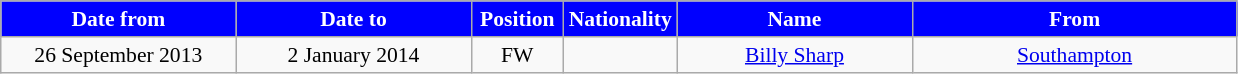<table class="wikitable" style="text-align:center; font-size:90%">
<tr>
<th style="background:#00f; color:white; width:150px;">Date from</th>
<th style="background:#00f; color:white; width:150px;">Date to</th>
<th style="background:#00f; color:white; width:55px;">Position</th>
<th style="background:#00f; color:white; width:55px;">Nationality</th>
<th style="background:#00f; color:white; width:150px;">Name</th>
<th style="background:#00f; color:white; width:210px;">From</th>
</tr>
<tr>
<td>26 September 2013</td>
<td>2 January 2014</td>
<td>FW</td>
<td></td>
<td><a href='#'>Billy Sharp</a></td>
<td><a href='#'>Southampton</a></td>
</tr>
</table>
